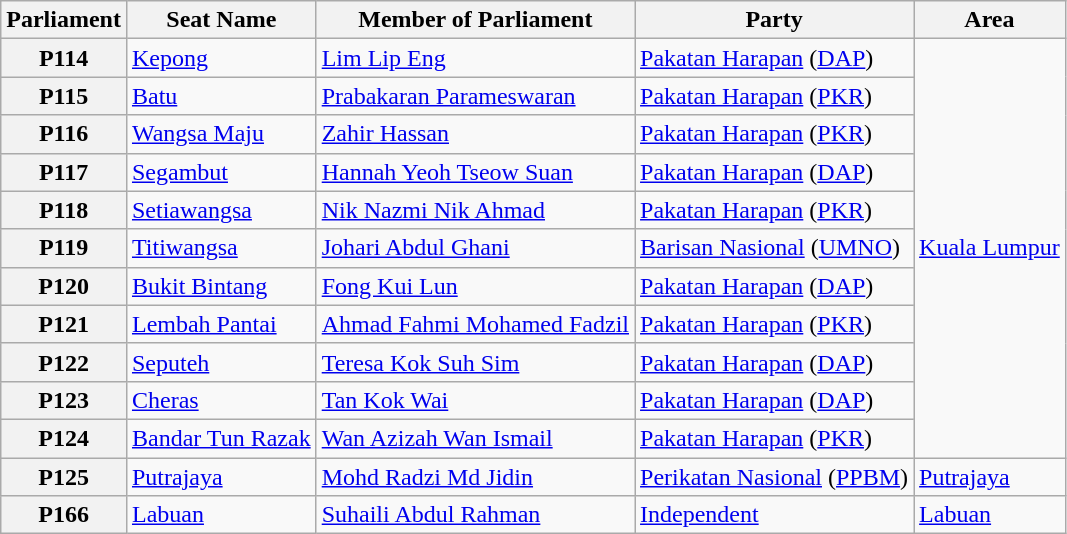<table class="wikitable sortable">
<tr>
<th>Parliament</th>
<th>Seat Name</th>
<th>Member of Parliament</th>
<th>Party</th>
<th>Area</th>
</tr>
<tr>
<th>P114</th>
<td><a href='#'>Kepong</a></td>
<td><a href='#'>Lim Lip Eng</a></td>
<td><a href='#'>Pakatan Harapan</a> (<a href='#'>DAP</a>)</td>
<td rowspan="11"><a href='#'>Kuala Lumpur</a></td>
</tr>
<tr>
<th>P115</th>
<td><a href='#'>Batu</a></td>
<td><a href='#'>Prabakaran Parameswaran</a></td>
<td><a href='#'>Pakatan Harapan</a> (<a href='#'>PKR</a>)</td>
</tr>
<tr>
<th>P116</th>
<td><a href='#'>Wangsa Maju</a></td>
<td><a href='#'>Zahir Hassan</a></td>
<td><a href='#'>Pakatan Harapan</a> (<a href='#'>PKR</a>)</td>
</tr>
<tr>
<th>P117</th>
<td><a href='#'>Segambut</a></td>
<td><a href='#'>Hannah Yeoh Tseow Suan</a></td>
<td><a href='#'>Pakatan Harapan</a> (<a href='#'>DAP</a>)</td>
</tr>
<tr>
<th>P118</th>
<td><a href='#'>Setiawangsa</a></td>
<td><a href='#'>Nik Nazmi Nik Ahmad</a></td>
<td><a href='#'>Pakatan Harapan</a> (<a href='#'>PKR</a>)</td>
</tr>
<tr>
<th>P119</th>
<td><a href='#'>Titiwangsa</a></td>
<td><a href='#'>Johari Abdul Ghani</a></td>
<td><a href='#'>Barisan Nasional</a> (<a href='#'>UMNO</a>)</td>
</tr>
<tr>
<th>P120</th>
<td><a href='#'>Bukit Bintang</a></td>
<td><a href='#'>Fong Kui Lun</a></td>
<td><a href='#'>Pakatan Harapan</a> (<a href='#'>DAP</a>)</td>
</tr>
<tr>
<th>P121</th>
<td><a href='#'>Lembah Pantai</a></td>
<td><a href='#'>Ahmad Fahmi Mohamed Fadzil</a></td>
<td><a href='#'>Pakatan Harapan</a> (<a href='#'>PKR</a>)</td>
</tr>
<tr>
<th>P122</th>
<td><a href='#'>Seputeh</a></td>
<td><a href='#'>Teresa Kok Suh Sim</a></td>
<td><a href='#'>Pakatan Harapan</a> (<a href='#'>DAP</a>)</td>
</tr>
<tr>
<th>P123</th>
<td><a href='#'>Cheras</a></td>
<td><a href='#'>Tan Kok Wai</a></td>
<td><a href='#'>Pakatan Harapan</a> (<a href='#'>DAP</a>)</td>
</tr>
<tr>
<th>P124</th>
<td><a href='#'>Bandar Tun Razak</a></td>
<td><a href='#'>Wan Azizah Wan Ismail</a></td>
<td><a href='#'>Pakatan Harapan</a> (<a href='#'>PKR</a>)</td>
</tr>
<tr>
<th>P125</th>
<td><a href='#'>Putrajaya</a></td>
<td><a href='#'>Mohd Radzi Md Jidin</a></td>
<td><a href='#'>Perikatan Nasional</a> (<a href='#'>PPBM</a>)</td>
<td><a href='#'>Putrajaya</a></td>
</tr>
<tr>
<th>P166</th>
<td><a href='#'>Labuan</a></td>
<td><a href='#'>Suhaili Abdul Rahman</a></td>
<td><a href='#'>Independent</a></td>
<td><a href='#'>Labuan</a></td>
</tr>
</table>
